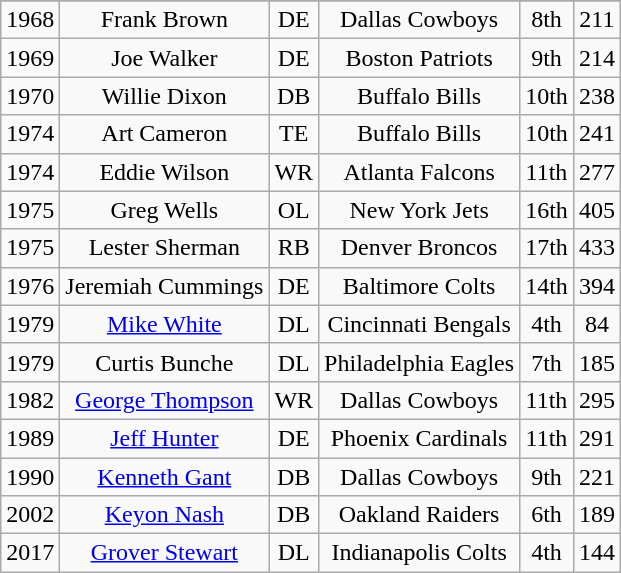<table class="wikitable">
<tr>
</tr>
<tr align=center>
<td>1968</td>
<td>Frank Brown</td>
<td>DE</td>
<td>Dallas Cowboys</td>
<td>8th</td>
<td>211</td>
</tr>
<tr align=center>
<td>1969</td>
<td>Joe Walker</td>
<td>DE</td>
<td>Boston Patriots</td>
<td>9th</td>
<td>214</td>
</tr>
<tr align=center>
<td>1970</td>
<td>Willie Dixon</td>
<td>DB</td>
<td>Buffalo Bills</td>
<td>10th</td>
<td>238</td>
</tr>
<tr align=center>
<td>1974</td>
<td>Art Cameron</td>
<td>TE</td>
<td>Buffalo Bills</td>
<td>10th</td>
<td>241</td>
</tr>
<tr align=center>
<td>1974</td>
<td>Eddie Wilson</td>
<td>WR</td>
<td>Atlanta Falcons</td>
<td>11th</td>
<td>277</td>
</tr>
<tr align=center>
<td>1975</td>
<td>Greg Wells</td>
<td>OL</td>
<td>New York Jets</td>
<td>16th</td>
<td>405</td>
</tr>
<tr align=center>
<td>1975</td>
<td>Lester Sherman</td>
<td>RB</td>
<td>Denver Broncos</td>
<td>17th</td>
<td>433</td>
</tr>
<tr align=center>
<td>1976</td>
<td>Jeremiah Cummings</td>
<td>DE</td>
<td>Baltimore Colts</td>
<td>14th</td>
<td>394</td>
</tr>
<tr align=center>
<td>1979</td>
<td><a href='#'>Mike White</a></td>
<td>DL</td>
<td>Cincinnati Bengals</td>
<td>4th</td>
<td>84</td>
</tr>
<tr align=center>
<td>1979</td>
<td>Curtis Bunche</td>
<td>DL</td>
<td>Philadelphia Eagles</td>
<td>7th</td>
<td>185</td>
</tr>
<tr align=center>
<td>1982</td>
<td><a href='#'>George Thompson</a></td>
<td>WR</td>
<td>Dallas Cowboys</td>
<td>11th</td>
<td>295</td>
</tr>
<tr align=center>
<td>1989</td>
<td><a href='#'>Jeff Hunter</a></td>
<td>DE</td>
<td>Phoenix Cardinals</td>
<td>11th</td>
<td>291</td>
</tr>
<tr align=center>
<td>1990</td>
<td><a href='#'>Kenneth Gant</a></td>
<td>DB</td>
<td>Dallas Cowboys</td>
<td>9th</td>
<td>221</td>
</tr>
<tr align=center>
<td>2002</td>
<td><a href='#'>Keyon Nash</a></td>
<td>DB</td>
<td>Oakland Raiders</td>
<td>6th</td>
<td>189</td>
</tr>
<tr align=center>
<td>2017</td>
<td><a href='#'>Grover Stewart</a></td>
<td>DL</td>
<td>Indianapolis Colts</td>
<td>4th</td>
<td>144</td>
</tr>
</table>
